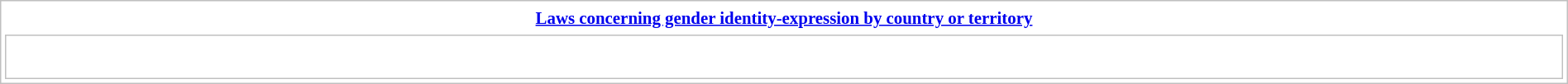<table class="collapsible collapsed" style=" text-align: left; border: 1px solid silver; margin: 0.2em auto auto; width:100%; clear: both; padding: 1px;">
<tr>
<th style=" font-size:87%; padding:0.2em 0.3em; text-align: center; "><span><a href='#'>Laws concerning gender identity-expression by country or territory</a></span></th>
</tr>
<tr>
<td style="border: solid 1px silver; padding: 8px; "><br><div></div></td>
</tr>
</table>
